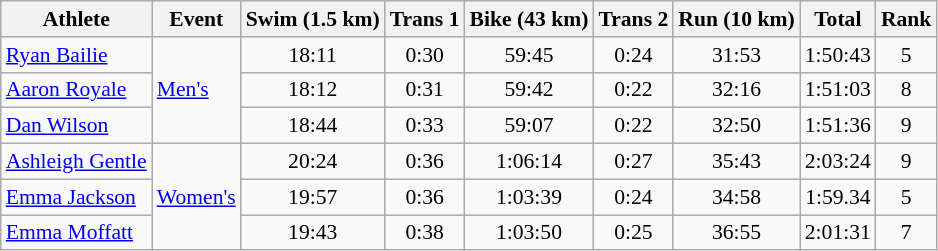<table class="wikitable" border="1" style="font-size:90%">
<tr>
<th>Athlete</th>
<th>Event</th>
<th>Swim (1.5 km)</th>
<th>Trans 1</th>
<th>Bike (43 km)</th>
<th>Trans 2</th>
<th>Run (10 km)</th>
<th>Total</th>
<th>Rank</th>
</tr>
<tr align=center>
<td align=left><a href='#'>Ryan Bailie</a></td>
<td align=left rowspan=3><a href='#'>Men's</a></td>
<td>18:11</td>
<td>0:30</td>
<td>59:45</td>
<td>0:24</td>
<td>31:53</td>
<td>1:50:43</td>
<td>5</td>
</tr>
<tr align=center>
<td align=left><a href='#'>Aaron Royale</a></td>
<td>18:12</td>
<td>0:31</td>
<td>59:42</td>
<td>0:22</td>
<td>32:16</td>
<td>1:51:03</td>
<td>8</td>
</tr>
<tr align=center>
<td align=left><a href='#'>Dan Wilson</a></td>
<td>18:44</td>
<td>0:33</td>
<td>59:07</td>
<td>0:22</td>
<td>32:50</td>
<td>1:51:36</td>
<td>9</td>
</tr>
<tr align=center>
<td align=left><a href='#'>Ashleigh Gentle</a></td>
<td align=left rowspan=3><a href='#'>Women's</a></td>
<td>20:24</td>
<td>0:36</td>
<td>1:06:14</td>
<td>0:27</td>
<td>35:43</td>
<td>2:03:24</td>
<td>9</td>
</tr>
<tr align=center>
<td align=left><a href='#'>Emma Jackson</a></td>
<td>19:57</td>
<td>0:36</td>
<td>1:03:39</td>
<td>0:24</td>
<td>34:58</td>
<td>1:59.34</td>
<td>5</td>
</tr>
<tr align=center>
<td align=left><a href='#'>Emma Moffatt</a></td>
<td>19:43</td>
<td>0:38</td>
<td>1:03:50</td>
<td>0:25</td>
<td>36:55</td>
<td>2:01:31</td>
<td>7</td>
</tr>
</table>
